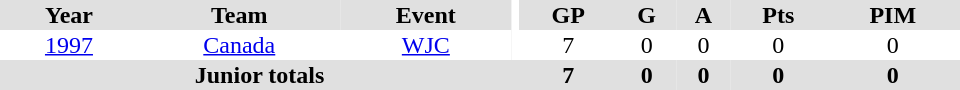<table border="0" cellpadding="1" cellspacing="0" ID="Table3" style="text-align:center; width:40em">
<tr bgcolor="#e0e0e0">
<th>Year</th>
<th>Team</th>
<th>Event</th>
<th rowspan="102" bgcolor="#ffffff"></th>
<th>GP</th>
<th>G</th>
<th>A</th>
<th>Pts</th>
<th>PIM</th>
</tr>
<tr>
<td><a href='#'>1997</a></td>
<td><a href='#'>Canada</a></td>
<td><a href='#'>WJC</a></td>
<td>7</td>
<td>0</td>
<td>0</td>
<td>0</td>
<td>0</td>
</tr>
<tr bgcolor="#e0e0e0">
<th colspan="4">Junior totals</th>
<th>7</th>
<th>0</th>
<th>0</th>
<th>0</th>
<th>0</th>
</tr>
</table>
